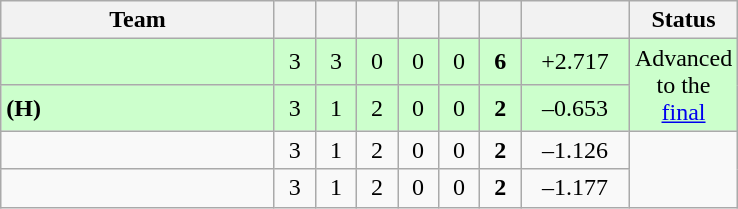<table class="wikitable" style="text-align:center">
<tr>
<th style="width:175px;">Team</th>
<th style="width:20px;"></th>
<th style="width:20px;"></th>
<th style="width:20px;"></th>
<th style="width:20px;"></th>
<th style="width:20px;"></th>
<th style="width:20px;"></th>
<th style="width:65px;"></th>
<th style="width:65px;">Status</th>
</tr>
<tr style="background:#cfc;">
<td style="text-align:left"></td>
<td>3</td>
<td>3</td>
<td>0</td>
<td>0</td>
<td>0</td>
<td><strong>6</strong></td>
<td>+2.717</td>
<td rowspan="2">Advanced to the <a href='#'>final</a></td>
</tr>
<tr style="background:#cfc;">
<td style="text-align:left"> <strong>(H)</strong></td>
<td>3</td>
<td>1</td>
<td>2</td>
<td>0</td>
<td>0</td>
<td><strong>2</strong></td>
<td>–0.653</td>
</tr>
<tr>
<td style="text-align:left"></td>
<td>3</td>
<td>1</td>
<td>2</td>
<td>0</td>
<td>0</td>
<td><strong>2</strong></td>
<td>–1.126</td>
<td rowspan="2"></td>
</tr>
<tr>
<td style="text-align:left"></td>
<td>3</td>
<td>1</td>
<td>2</td>
<td>0</td>
<td>0</td>
<td><strong>2</strong></td>
<td>–1.177</td>
</tr>
</table>
